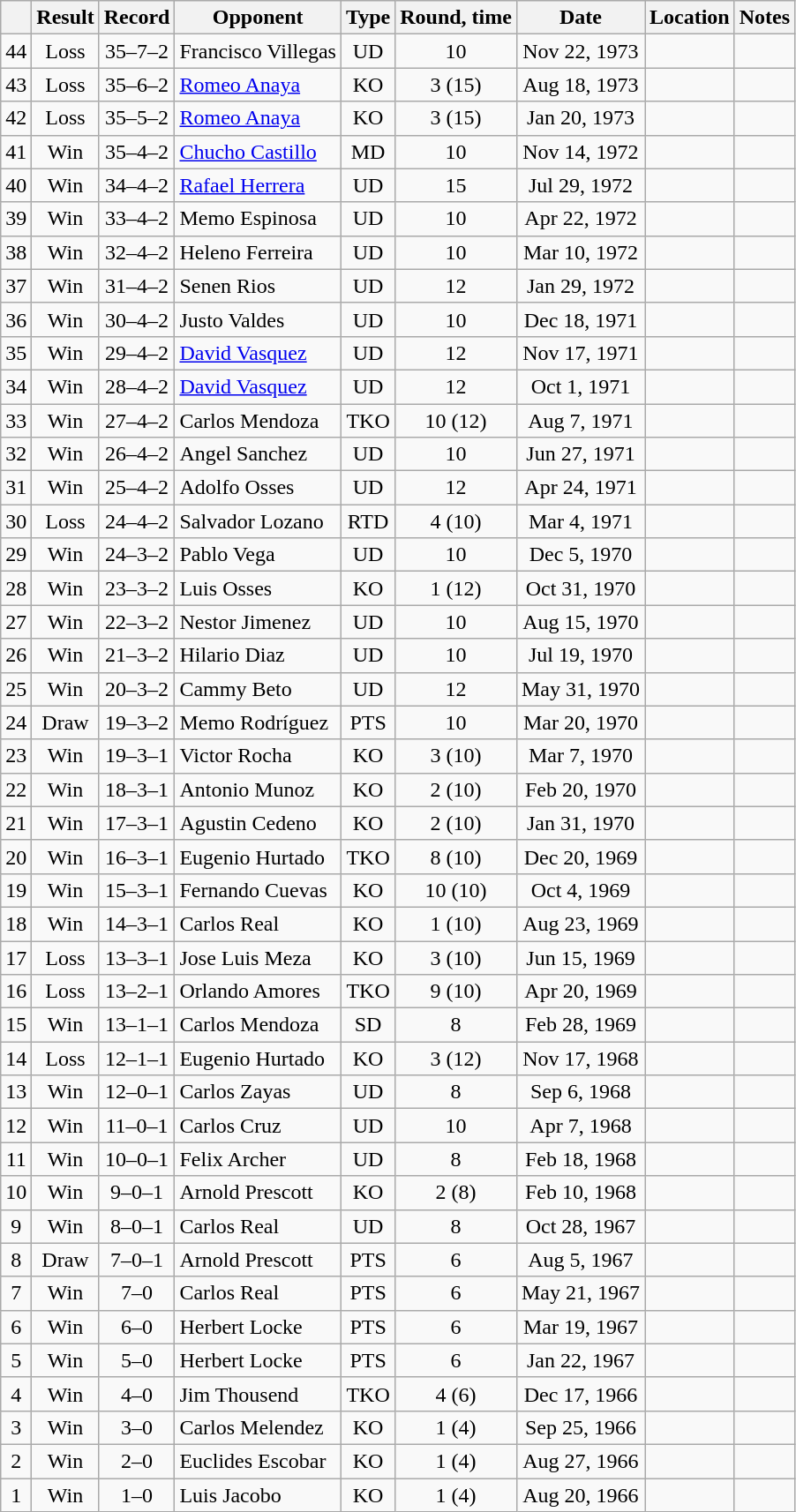<table class=wikitable style=text-align:center>
<tr>
<th></th>
<th>Result</th>
<th>Record</th>
<th>Opponent</th>
<th>Type</th>
<th>Round, time</th>
<th>Date</th>
<th>Location</th>
<th>Notes</th>
</tr>
<tr>
<td>44</td>
<td>Loss</td>
<td>35–7–2</td>
<td align=left>Francisco Villegas</td>
<td>UD</td>
<td>10</td>
<td>Nov 22, 1973</td>
<td align=left></td>
<td align=left></td>
</tr>
<tr>
<td>43</td>
<td>Loss</td>
<td>35–6–2</td>
<td align=left><a href='#'>Romeo Anaya</a></td>
<td>KO</td>
<td>3 (15)</td>
<td>Aug 18, 1973</td>
<td align=left></td>
<td align=left></td>
</tr>
<tr>
<td>42</td>
<td>Loss</td>
<td>35–5–2</td>
<td align=left><a href='#'>Romeo Anaya</a></td>
<td>KO</td>
<td>3 (15)</td>
<td>Jan 20, 1973</td>
<td align=left></td>
<td align=left></td>
</tr>
<tr>
<td>41</td>
<td>Win</td>
<td>35–4–2</td>
<td align=left><a href='#'>Chucho Castillo</a></td>
<td>MD</td>
<td>10</td>
<td>Nov 14, 1972</td>
<td align=left></td>
<td align=left></td>
</tr>
<tr>
<td>40</td>
<td>Win</td>
<td>34–4–2</td>
<td align=left><a href='#'>Rafael Herrera</a></td>
<td>UD</td>
<td>15</td>
<td>Jul 29, 1972</td>
<td align=left></td>
<td align=left></td>
</tr>
<tr>
<td>39</td>
<td>Win</td>
<td>33–4–2</td>
<td align=left>Memo Espinosa</td>
<td>UD</td>
<td>10</td>
<td>Apr 22, 1972</td>
<td align=left></td>
<td align=left></td>
</tr>
<tr>
<td>38</td>
<td>Win</td>
<td>32–4–2</td>
<td align=left>Heleno Ferreira</td>
<td>UD</td>
<td>10</td>
<td>Mar 10, 1972</td>
<td align=left></td>
<td align=left></td>
</tr>
<tr>
<td>37</td>
<td>Win</td>
<td>31–4–2</td>
<td align=left>Senen Rios</td>
<td>UD</td>
<td>12</td>
<td>Jan 29, 1972</td>
<td align=left></td>
<td align=left></td>
</tr>
<tr>
<td>36</td>
<td>Win</td>
<td>30–4–2</td>
<td align=left>Justo Valdes</td>
<td>UD</td>
<td>10</td>
<td>Dec 18, 1971</td>
<td align=left></td>
<td align=left></td>
</tr>
<tr>
<td>35</td>
<td>Win</td>
<td>29–4–2</td>
<td align=left><a href='#'>David Vasquez</a></td>
<td>UD</td>
<td>12</td>
<td>Nov 17, 1971</td>
<td align=left></td>
<td align=left></td>
</tr>
<tr>
<td>34</td>
<td>Win</td>
<td>28–4–2</td>
<td align=left><a href='#'>David Vasquez</a></td>
<td>UD</td>
<td>12</td>
<td>Oct 1, 1971</td>
<td align=left></td>
<td align=left></td>
</tr>
<tr>
<td>33</td>
<td>Win</td>
<td>27–4–2</td>
<td align=left>Carlos Mendoza</td>
<td>TKO</td>
<td>10 (12)</td>
<td>Aug 7, 1971</td>
<td align=left></td>
<td align=left></td>
</tr>
<tr>
<td>32</td>
<td>Win</td>
<td>26–4–2</td>
<td align=left>Angel Sanchez</td>
<td>UD</td>
<td>10</td>
<td>Jun 27, 1971</td>
<td align=left></td>
<td align=left></td>
</tr>
<tr>
<td>31</td>
<td>Win</td>
<td>25–4–2</td>
<td align=left>Adolfo Osses</td>
<td>UD</td>
<td>12</td>
<td>Apr 24, 1971</td>
<td align=left></td>
<td align=left></td>
</tr>
<tr>
<td>30</td>
<td>Loss</td>
<td>24–4–2</td>
<td align=left>Salvador Lozano</td>
<td>RTD</td>
<td>4 (10)</td>
<td>Mar 4, 1971</td>
<td align=left></td>
<td align=left></td>
</tr>
<tr>
<td>29</td>
<td>Win</td>
<td>24–3–2</td>
<td align=left>Pablo Vega</td>
<td>UD</td>
<td>10</td>
<td>Dec 5, 1970</td>
<td align=left></td>
<td align=left></td>
</tr>
<tr>
<td>28</td>
<td>Win</td>
<td>23–3–2</td>
<td align=left>Luis Osses</td>
<td>KO</td>
<td>1 (12)</td>
<td>Oct 31, 1970</td>
<td align=left></td>
<td align=left></td>
</tr>
<tr>
<td>27</td>
<td>Win</td>
<td>22–3–2</td>
<td align=left>Nestor Jimenez</td>
<td>UD</td>
<td>10</td>
<td>Aug 15, 1970</td>
<td align=left></td>
<td align=left></td>
</tr>
<tr>
<td>26</td>
<td>Win</td>
<td>21–3–2</td>
<td align=left>Hilario Diaz</td>
<td>UD</td>
<td>10</td>
<td>Jul 19, 1970</td>
<td align=left></td>
<td align=left></td>
</tr>
<tr>
<td>25</td>
<td>Win</td>
<td>20–3–2</td>
<td align=left>Cammy Beto</td>
<td>UD</td>
<td>12</td>
<td>May 31, 1970</td>
<td align=left></td>
<td align=left></td>
</tr>
<tr>
<td>24</td>
<td>Draw</td>
<td>19–3–2</td>
<td align=left>Memo Rodríguez</td>
<td>PTS</td>
<td>10</td>
<td>Mar 20, 1970</td>
<td align=left></td>
<td align=left></td>
</tr>
<tr>
<td>23</td>
<td>Win</td>
<td>19–3–1</td>
<td align=left>Victor Rocha</td>
<td>KO</td>
<td>3 (10)</td>
<td>Mar 7, 1970</td>
<td align=left></td>
<td align=left></td>
</tr>
<tr>
<td>22</td>
<td>Win</td>
<td>18–3–1</td>
<td align=left>Antonio Munoz</td>
<td>KO</td>
<td>2 (10)</td>
<td>Feb 20, 1970</td>
<td align=left></td>
<td align=left></td>
</tr>
<tr>
<td>21</td>
<td>Win</td>
<td>17–3–1</td>
<td align=left>Agustin Cedeno</td>
<td>KO</td>
<td>2 (10)</td>
<td>Jan 31, 1970</td>
<td align=left></td>
<td align=left></td>
</tr>
<tr>
<td>20</td>
<td>Win</td>
<td>16–3–1</td>
<td align=left>Eugenio Hurtado</td>
<td>TKO</td>
<td>8 (10)</td>
<td>Dec 20, 1969</td>
<td align=left></td>
<td align=left></td>
</tr>
<tr>
<td>19</td>
<td>Win</td>
<td>15–3–1</td>
<td align=left>Fernando Cuevas</td>
<td>KO</td>
<td>10 (10)</td>
<td>Oct 4, 1969</td>
<td align=left></td>
<td align=left></td>
</tr>
<tr>
<td>18</td>
<td>Win</td>
<td>14–3–1</td>
<td align=left>Carlos Real</td>
<td>KO</td>
<td>1 (10)</td>
<td>Aug 23, 1969</td>
<td align=left></td>
<td align=left></td>
</tr>
<tr>
<td>17</td>
<td>Loss</td>
<td>13–3–1</td>
<td align=left>Jose Luis Meza</td>
<td>KO</td>
<td>3 (10)</td>
<td>Jun 15, 1969</td>
<td align=left></td>
<td align=left></td>
</tr>
<tr>
<td>16</td>
<td>Loss</td>
<td>13–2–1</td>
<td align=left>Orlando Amores</td>
<td>TKO</td>
<td>9 (10)</td>
<td>Apr 20, 1969</td>
<td align=left></td>
<td align=left></td>
</tr>
<tr>
<td>15</td>
<td>Win</td>
<td>13–1–1</td>
<td align=left>Carlos Mendoza</td>
<td>SD</td>
<td>8</td>
<td>Feb 28, 1969</td>
<td align=left></td>
<td align=left></td>
</tr>
<tr>
<td>14</td>
<td>Loss</td>
<td>12–1–1</td>
<td align=left>Eugenio Hurtado</td>
<td>KO</td>
<td>3 (12)</td>
<td>Nov 17, 1968</td>
<td align=left></td>
<td align=left></td>
</tr>
<tr>
<td>13</td>
<td>Win</td>
<td>12–0–1</td>
<td align=left>Carlos Zayas</td>
<td>UD</td>
<td>8</td>
<td>Sep 6, 1968</td>
<td align=left></td>
<td align=left></td>
</tr>
<tr>
<td>12</td>
<td>Win</td>
<td>11–0–1</td>
<td align=left>Carlos Cruz</td>
<td>UD</td>
<td>10</td>
<td>Apr 7, 1968</td>
<td align=left></td>
<td align=left></td>
</tr>
<tr>
<td>11</td>
<td>Win</td>
<td>10–0–1</td>
<td align=left>Felix Archer</td>
<td>UD</td>
<td>8</td>
<td>Feb 18, 1968</td>
<td align=left></td>
<td align=left></td>
</tr>
<tr>
<td>10</td>
<td>Win</td>
<td>9–0–1</td>
<td align=left>Arnold Prescott</td>
<td>KO</td>
<td>2 (8)</td>
<td>Feb 10, 1968</td>
<td align=left></td>
<td align=left></td>
</tr>
<tr>
<td>9</td>
<td>Win</td>
<td>8–0–1</td>
<td align=left>Carlos Real</td>
<td>UD</td>
<td>8</td>
<td>Oct 28, 1967</td>
<td align=left></td>
<td align=left></td>
</tr>
<tr>
<td>8</td>
<td>Draw</td>
<td>7–0–1</td>
<td align=left>Arnold Prescott</td>
<td>PTS</td>
<td>6</td>
<td>Aug 5, 1967</td>
<td align=left></td>
<td align=left></td>
</tr>
<tr>
<td>7</td>
<td>Win</td>
<td>7–0</td>
<td align=left>Carlos Real</td>
<td>PTS</td>
<td>6</td>
<td>May 21, 1967</td>
<td align=left></td>
<td align=left></td>
</tr>
<tr>
<td>6</td>
<td>Win</td>
<td>6–0</td>
<td align=left>Herbert Locke</td>
<td>PTS</td>
<td>6</td>
<td>Mar 19, 1967</td>
<td align=left></td>
<td align=left></td>
</tr>
<tr>
<td>5</td>
<td>Win</td>
<td>5–0</td>
<td align=left>Herbert Locke</td>
<td>PTS</td>
<td>6</td>
<td>Jan 22, 1967</td>
<td align=left></td>
<td align=left></td>
</tr>
<tr>
<td>4</td>
<td>Win</td>
<td>4–0</td>
<td align=left>Jim Thousend</td>
<td>TKO</td>
<td>4 (6)</td>
<td>Dec 17, 1966</td>
<td align=left></td>
<td align=left></td>
</tr>
<tr>
<td>3</td>
<td>Win</td>
<td>3–0</td>
<td align=left>Carlos Melendez</td>
<td>KO</td>
<td>1 (4)</td>
<td>Sep 25, 1966</td>
<td align=left></td>
<td align=left></td>
</tr>
<tr>
<td>2</td>
<td>Win</td>
<td>2–0</td>
<td align=left>Euclides Escobar</td>
<td>KO</td>
<td>1 (4)</td>
<td>Aug 27, 1966</td>
<td align=left></td>
<td align=left></td>
</tr>
<tr>
<td>1</td>
<td>Win</td>
<td>1–0</td>
<td align=left>Luis Jacobo</td>
<td>KO</td>
<td>1 (4)</td>
<td>Aug 20, 1966</td>
<td align=left></td>
<td align=left></td>
</tr>
</table>
